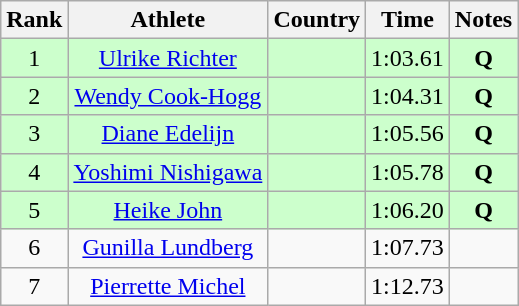<table class="wikitable sortable" style="text-align:center">
<tr>
<th>Rank</th>
<th>Athlete</th>
<th>Country</th>
<th>Time</th>
<th>Notes</th>
</tr>
<tr bgcolor=ccffcc>
<td>1</td>
<td><a href='#'>Ulrike Richter</a></td>
<td align=left></td>
<td>1:03.61</td>
<td><strong>Q </strong></td>
</tr>
<tr bgcolor=ccffcc>
<td>2</td>
<td><a href='#'>Wendy Cook-Hogg</a></td>
<td align=left></td>
<td>1:04.31</td>
<td><strong>Q </strong></td>
</tr>
<tr bgcolor=ccffcc>
<td>3</td>
<td><a href='#'>Diane Edelijn</a></td>
<td align=left></td>
<td>1:05.56</td>
<td><strong>Q </strong></td>
</tr>
<tr bgcolor=ccffcc>
<td>4</td>
<td><a href='#'>Yoshimi Nishigawa</a></td>
<td align=left></td>
<td>1:05.78</td>
<td><strong>Q </strong></td>
</tr>
<tr bgcolor=ccffcc>
<td>5</td>
<td><a href='#'>Heike John</a></td>
<td align=left></td>
<td>1:06.20</td>
<td><strong>Q </strong></td>
</tr>
<tr>
<td>6</td>
<td><a href='#'>Gunilla Lundberg</a></td>
<td align=left></td>
<td>1:07.73</td>
<td><strong> </strong></td>
</tr>
<tr>
<td>7</td>
<td><a href='#'>Pierrette Michel</a></td>
<td align=left></td>
<td>1:12.73</td>
<td><strong> </strong></td>
</tr>
</table>
